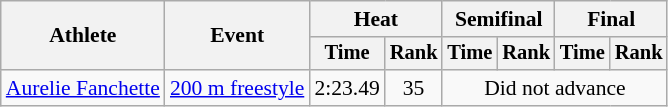<table class=wikitable style="font-size:90%">
<tr>
<th rowspan="2">Athlete</th>
<th rowspan="2">Event</th>
<th colspan="2">Heat</th>
<th colspan="2">Semifinal</th>
<th colspan="2">Final</th>
</tr>
<tr style="font-size:95%">
<th>Time</th>
<th>Rank</th>
<th>Time</th>
<th>Rank</th>
<th>Time</th>
<th>Rank</th>
</tr>
<tr align=center>
<td align=left><a href='#'>Aurelie Fanchette</a></td>
<td align=left><a href='#'>200 m freestyle</a></td>
<td>2:23.49</td>
<td>35</td>
<td colspan=4>Did not advance</td>
</tr>
</table>
